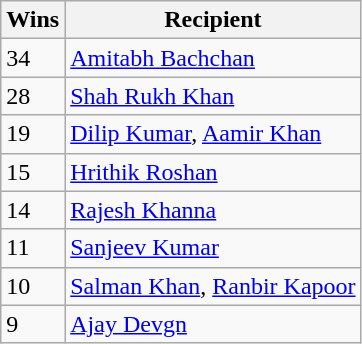<table class="wikitable">
<tr>
<th>Wins</th>
<th>Recipient</th>
</tr>
<tr>
<td>34</td>
<td><a href='#'>Amitabh Bachchan</a></td>
</tr>
<tr>
<td>28</td>
<td><a href='#'>Shah Rukh Khan</a></td>
</tr>
<tr>
<td>19</td>
<td><a href='#'>Dilip Kumar</a>, <a href='#'>Aamir Khan</a></td>
</tr>
<tr>
<td>15</td>
<td><a href='#'>Hrithik Roshan</a></td>
</tr>
<tr>
<td>14</td>
<td><a href='#'>Rajesh Khanna</a></td>
</tr>
<tr>
<td>11</td>
<td><a href='#'>Sanjeev Kumar</a></td>
</tr>
<tr>
<td>10</td>
<td><a href='#'>Salman Khan</a>, <a href='#'>Ranbir Kapoor</a></td>
</tr>
<tr>
<td>9</td>
<td><a href='#'>Ajay Devgn</a></td>
</tr>
</table>
